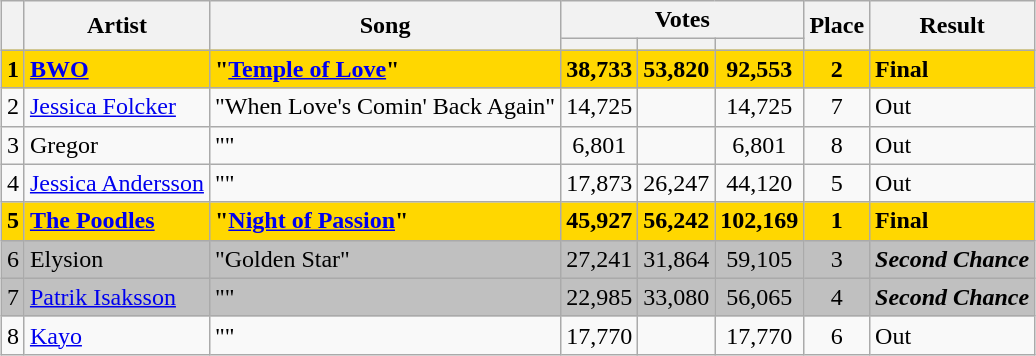<table class="sortable wikitable" style="margin: 1em auto 1em auto; text-align:center;">
<tr>
<th rowspan="2"></th>
<th rowspan="2">Artist</th>
<th rowspan="2">Song</th>
<th colspan="3">Votes</th>
<th rowspan="2">Place</th>
<th rowspan="2" class="unsortable">Result</th>
</tr>
<tr>
<th></th>
<th></th>
<th></th>
</tr>
<tr style="background:gold;">
<td><strong>1</strong></td>
<td align="left"><strong><a href='#'>BWO</a></strong></td>
<td align="left"><strong>"<a href='#'>Temple of Love</a>"</strong></td>
<td><strong>38,733</strong></td>
<td><strong>53,820</strong></td>
<td><strong>92,553</strong></td>
<td><strong>2</strong></td>
<td align="left"><strong>Final</strong></td>
</tr>
<tr>
<td>2</td>
<td align="left"><a href='#'>Jessica Folcker</a></td>
<td align="left">"When Love's Comin' Back Again"</td>
<td>14,725</td>
<td></td>
<td>14,725</td>
<td>7</td>
<td align="left">Out</td>
</tr>
<tr>
<td>3</td>
<td align="left">Gregor</td>
<td align="left">""</td>
<td>6,801</td>
<td></td>
<td>6,801</td>
<td>8</td>
<td align="left">Out</td>
</tr>
<tr>
<td>4</td>
<td align="left"><a href='#'>Jessica Andersson</a></td>
<td align="left">""</td>
<td>17,873</td>
<td>26,247</td>
<td>44,120</td>
<td>5</td>
<td align="left">Out</td>
</tr>
<tr style="background:gold;">
<td><strong>5</strong></td>
<td align="left"><strong><a href='#'>The Poodles</a></strong></td>
<td align="left"><strong>"<a href='#'>Night of Passion</a>"</strong></td>
<td><strong>45,927</strong></td>
<td><strong>56,242</strong></td>
<td><strong>102,169</strong></td>
<td><strong>1</strong></td>
<td align="left"><strong>Final</strong></td>
</tr>
<tr style="background:silver;">
<td>6</td>
<td align="left">Elysion</td>
<td align="left">"Golden Star"</td>
<td>27,241</td>
<td>31,864</td>
<td>59,105</td>
<td>3</td>
<td align="left"><strong><em>Second Chance</em></strong></td>
</tr>
<tr style="background:silver;">
<td>7</td>
<td align="left"><a href='#'>Patrik Isaksson</a></td>
<td align="left">""</td>
<td>22,985</td>
<td>33,080</td>
<td>56,065</td>
<td>4</td>
<td align="left"><strong><em>Second Chance</em></strong></td>
</tr>
<tr>
<td>8</td>
<td align="left"><a href='#'>Kayo</a></td>
<td align="left">""</td>
<td>17,770</td>
<td></td>
<td>17,770</td>
<td>6</td>
<td align="left">Out</td>
</tr>
</table>
